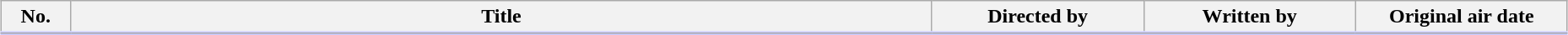<table class="plainrowheaders wikitable" style="width:98%; margin:auto; background:#FFF;">
<tr style="border-bottom: 3px solid #CCF;">
<th style="width:3em;">No.</th>
<th>Title</th>
<th style="width:10em;">Directed by</th>
<th style="width:10em;">Written by</th>
<th style="width:10em;">Original air date</th>
</tr>
<tr>
</tr>
</table>
